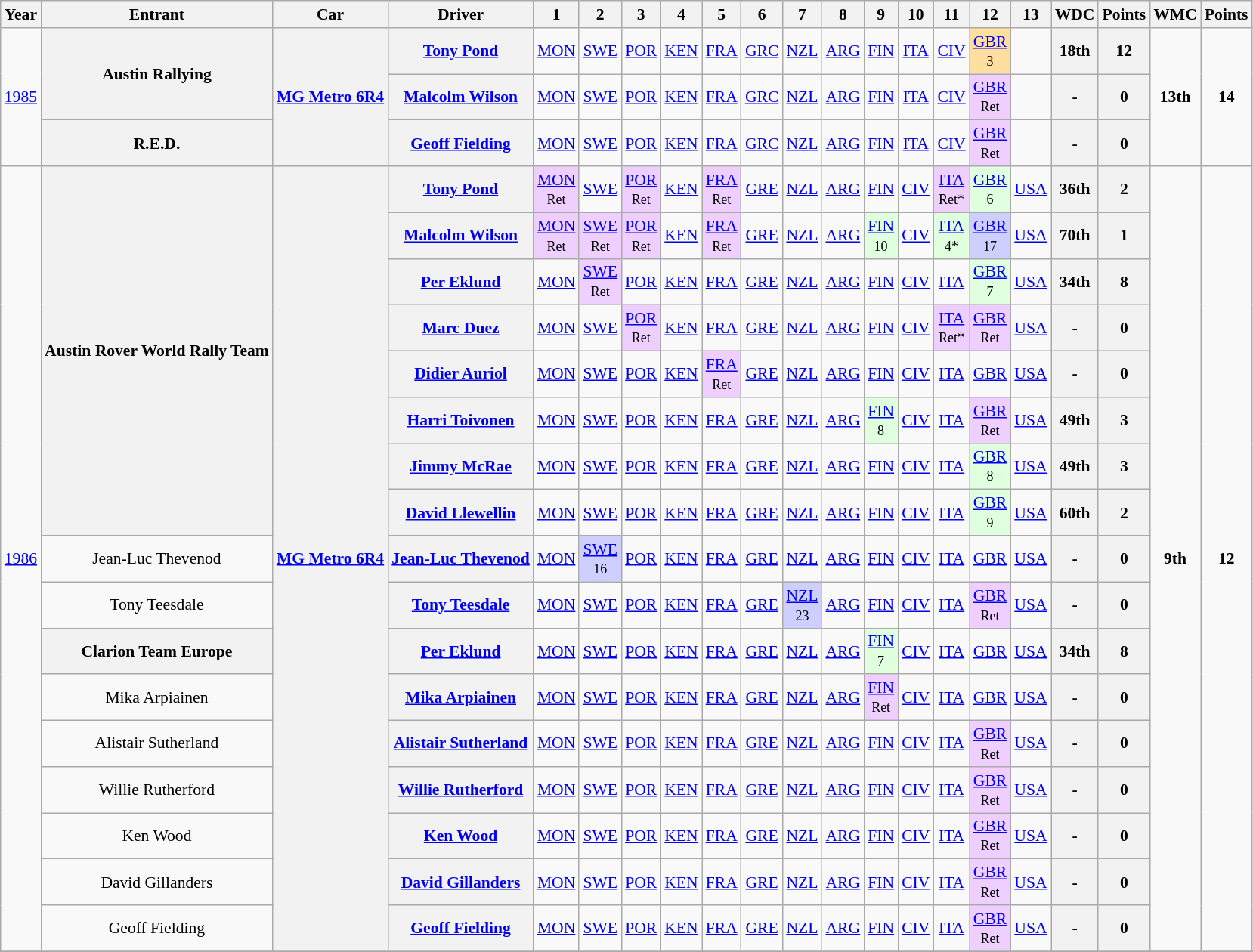<table class="wikitable" style="text-align:center; font-size:90%">
<tr>
<th>Year</th>
<th>Entrant</th>
<th>Car</th>
<th>Driver</th>
<th>1</th>
<th>2</th>
<th>3</th>
<th>4</th>
<th>5</th>
<th>6</th>
<th>7</th>
<th>8</th>
<th>9</th>
<th>10</th>
<th>11</th>
<th>12</th>
<th>13</th>
<th>WDC</th>
<th>Points</th>
<th>WMC</th>
<th>Points</th>
</tr>
<tr>
<td rowspan="3"><a href='#'>1985</a></td>
<th rowspan="2">Austin Rallying</th>
<th rowspan="3"><a href='#'>MG Metro 6R4</a></th>
<th> <a href='#'>Tony Pond</a></th>
<td><a href='#'>MON</a></td>
<td><a href='#'>SWE</a></td>
<td><a href='#'>POR</a></td>
<td><a href='#'>KEN</a></td>
<td><a href='#'>FRA</a></td>
<td><a href='#'>GRC</a></td>
<td><a href='#'>NZL</a></td>
<td><a href='#'>ARG</a></td>
<td><a href='#'>FIN</a></td>
<td><a href='#'>ITA</a></td>
<td><a href='#'>CIV</a></td>
<td style="background:#FFDF9F;"><a href='#'>GBR</a><br><small>3</small></td>
<td></td>
<th>18th</th>
<th>12</th>
<td rowspan="3"><strong>13th</strong></td>
<td rowspan="3"><strong>14</strong></td>
</tr>
<tr>
<th> <a href='#'>Malcolm Wilson</a></th>
<td><a href='#'>MON</a></td>
<td><a href='#'>SWE</a></td>
<td><a href='#'>POR</a></td>
<td><a href='#'>KEN</a></td>
<td><a href='#'>FRA</a></td>
<td><a href='#'>GRC</a></td>
<td><a href='#'>NZL</a></td>
<td><a href='#'>ARG</a></td>
<td><a href='#'>FIN</a></td>
<td><a href='#'>ITA</a></td>
<td><a href='#'>CIV</a></td>
<td style="background:#EFCFFF;"><a href='#'>GBR</a><br><small>Ret</small></td>
<td></td>
<th>-</th>
<th>0</th>
</tr>
<tr>
<th>R.E.D.</th>
<th> <a href='#'>Geoff Fielding</a></th>
<td><a href='#'>MON</a></td>
<td><a href='#'>SWE</a></td>
<td><a href='#'>POR</a></td>
<td><a href='#'>KEN</a></td>
<td><a href='#'>FRA</a></td>
<td><a href='#'>GRC</a></td>
<td><a href='#'>NZL</a></td>
<td><a href='#'>ARG</a></td>
<td><a href='#'>FIN</a></td>
<td><a href='#'>ITA</a></td>
<td><a href='#'>CIV</a></td>
<td style="background:#EFCFFF;"><a href='#'>GBR</a><br><small>Ret</small></td>
<td></td>
<th>-</th>
<th>0</th>
</tr>
<tr>
<td rowspan="17"><a href='#'>1986</a></td>
<th rowspan="8">Austin Rover World Rally Team</th>
<th rowspan="17"><a href='#'>MG Metro 6R4</a></th>
<th> <a href='#'>Tony Pond</a></th>
<td style="background:#EFCFFF;"><a href='#'>MON</a><br><small>Ret</small></td>
<td><a href='#'>SWE</a></td>
<td style="background:#EFCFFF;"><a href='#'>POR</a><br><small>Ret</small></td>
<td><a href='#'>KEN</a></td>
<td style="background:#EFCFFF;"><a href='#'>FRA</a><br><small>Ret</small></td>
<td><a href='#'>GRE</a></td>
<td><a href='#'>NZL</a></td>
<td><a href='#'>ARG</a></td>
<td><a href='#'>FIN</a></td>
<td><a href='#'>CIV</a></td>
<td style="background:#EFCFFF;"><a href='#'>ITA</a><br><small>Ret*</small></td>
<td style="background:#DFFFDF;"><a href='#'>GBR</a><br><small>6</small></td>
<td><a href='#'>USA</a></td>
<th>36th</th>
<th>2</th>
<td rowspan="17"><strong>9th</strong></td>
<td rowspan="17"><strong>12</strong></td>
</tr>
<tr>
<th> <a href='#'>Malcolm Wilson</a></th>
<td style="background:#EFCFFF;"><a href='#'>MON</a><br><small>Ret</small></td>
<td style="background:#EFCFFF;"><a href='#'>SWE</a><br><small>Ret</small></td>
<td style="background:#EFCFFF;"><a href='#'>POR</a><br><small>Ret</small></td>
<td><a href='#'>KEN</a></td>
<td style="background:#EFCFFF;"><a href='#'>FRA</a><br><small>Ret</small></td>
<td><a href='#'>GRE</a></td>
<td><a href='#'>NZL</a></td>
<td><a href='#'>ARG</a></td>
<td style="background:#DFFFDF;"><a href='#'>FIN</a><br><small>10</small></td>
<td><a href='#'>CIV</a></td>
<td style="background:#DFFFDF;"><a href='#'>ITA</a><br><small>4*</small></td>
<td style="background:#CFCFFF;"><a href='#'>GBR</a><br><small>17</small></td>
<td><a href='#'>USA</a></td>
<th>70th</th>
<th>1</th>
</tr>
<tr>
<th> <a href='#'>Per Eklund</a></th>
<td><a href='#'>MON</a></td>
<td style="background:#EFCFFF;"><a href='#'>SWE</a><br><small>Ret</small></td>
<td><a href='#'>POR</a></td>
<td><a href='#'>KEN</a></td>
<td><a href='#'>FRA</a></td>
<td><a href='#'>GRE</a></td>
<td><a href='#'>NZL</a></td>
<td><a href='#'>ARG</a></td>
<td><a href='#'>FIN</a></td>
<td><a href='#'>CIV</a></td>
<td><a href='#'>ITA</a></td>
<td style="background:#DFFFDF;"><a href='#'>GBR</a><br><small>7</small></td>
<td><a href='#'>USA</a></td>
<th>34th</th>
<th>8</th>
</tr>
<tr>
<th> <a href='#'>Marc Duez</a></th>
<td><a href='#'>MON</a></td>
<td><a href='#'>SWE</a></td>
<td style="background:#EFCFFF;"><a href='#'>POR</a><br><small>Ret</small></td>
<td><a href='#'>KEN</a></td>
<td><a href='#'>FRA</a></td>
<td><a href='#'>GRE</a></td>
<td><a href='#'>NZL</a></td>
<td><a href='#'>ARG</a></td>
<td><a href='#'>FIN</a></td>
<td><a href='#'>CIV</a></td>
<td style="background:#EFCFFF;"><a href='#'>ITA</a><br><small>Ret*</small></td>
<td style="background:#EFCFFF;"><a href='#'>GBR</a><br><small>Ret</small></td>
<td><a href='#'>USA</a></td>
<th>-</th>
<th>0</th>
</tr>
<tr>
<th> <a href='#'>Didier Auriol</a></th>
<td><a href='#'>MON</a></td>
<td><a href='#'>SWE</a></td>
<td><a href='#'>POR</a></td>
<td><a href='#'>KEN</a></td>
<td style="background:#EFCFFF;"><a href='#'>FRA</a><br><small>Ret</small></td>
<td><a href='#'>GRE</a></td>
<td><a href='#'>NZL</a></td>
<td><a href='#'>ARG</a></td>
<td><a href='#'>FIN</a></td>
<td><a href='#'>CIV</a></td>
<td><a href='#'>ITA</a></td>
<td><a href='#'>GBR</a></td>
<td><a href='#'>USA</a></td>
<th>-</th>
<th>0</th>
</tr>
<tr>
<th> <a href='#'>Harri Toivonen</a></th>
<td><a href='#'>MON</a></td>
<td><a href='#'>SWE</a></td>
<td><a href='#'>POR</a></td>
<td><a href='#'>KEN</a></td>
<td><a href='#'>FRA</a></td>
<td><a href='#'>GRE</a></td>
<td><a href='#'>NZL</a></td>
<td><a href='#'>ARG</a></td>
<td style="background:#DFFFDF;"><a href='#'>FIN</a><br><small>8</small></td>
<td><a href='#'>CIV</a></td>
<td><a href='#'>ITA</a></td>
<td style="background:#EFCFFF;"><a href='#'>GBR</a><br><small>Ret</small></td>
<td><a href='#'>USA</a></td>
<th>49th</th>
<th>3</th>
</tr>
<tr>
<th> <a href='#'>Jimmy McRae</a></th>
<td><a href='#'>MON</a></td>
<td><a href='#'>SWE</a></td>
<td><a href='#'>POR</a></td>
<td><a href='#'>KEN</a></td>
<td><a href='#'>FRA</a></td>
<td><a href='#'>GRE</a></td>
<td><a href='#'>NZL</a></td>
<td><a href='#'>ARG</a></td>
<td><a href='#'>FIN</a></td>
<td><a href='#'>CIV</a></td>
<td><a href='#'>ITA</a></td>
<td style="background:#DFFFDF;"><a href='#'>GBR</a><br><small>8</small></td>
<td><a href='#'>USA</a></td>
<th>49th</th>
<th>3</th>
</tr>
<tr>
<th> <a href='#'>David Llewellin</a></th>
<td><a href='#'>MON</a></td>
<td><a href='#'>SWE</a></td>
<td><a href='#'>POR</a></td>
<td><a href='#'>KEN</a></td>
<td><a href='#'>FRA</a></td>
<td><a href='#'>GRE</a></td>
<td><a href='#'>NZL</a></td>
<td><a href='#'>ARG</a></td>
<td><a href='#'>FIN</a></td>
<td><a href='#'>CIV</a></td>
<td><a href='#'>ITA</a></td>
<td style="background:#DFFFDF;"><a href='#'>GBR</a><br><small>9</small></td>
<td><a href='#'>USA</a></td>
<th>60th</th>
<th>2</th>
</tr>
<tr>
<td>Jean-Luc Thevenod</td>
<th> <a href='#'>Jean-Luc Thevenod</a></th>
<td><a href='#'>MON</a></td>
<td style="background:#CFCFFF;"><a href='#'>SWE</a><br><small>16</small></td>
<td><a href='#'>POR</a></td>
<td><a href='#'>KEN</a></td>
<td><a href='#'>FRA</a></td>
<td><a href='#'>GRE</a></td>
<td><a href='#'>NZL</a></td>
<td><a href='#'>ARG</a></td>
<td><a href='#'>FIN</a></td>
<td><a href='#'>CIV</a></td>
<td><a href='#'>ITA</a></td>
<td><a href='#'>GBR</a></td>
<td><a href='#'>USA</a></td>
<th>-</th>
<th>0</th>
</tr>
<tr>
<td>Tony Teesdale</td>
<th> <a href='#'>Tony Teesdale</a></th>
<td><a href='#'>MON</a></td>
<td><a href='#'>SWE</a></td>
<td><a href='#'>POR</a></td>
<td><a href='#'>KEN</a></td>
<td><a href='#'>FRA</a></td>
<td><a href='#'>GRE</a></td>
<td style="background:#CFCFFF;"><a href='#'>NZL</a><br><small>23</small></td>
<td><a href='#'>ARG</a></td>
<td><a href='#'>FIN</a></td>
<td><a href='#'>CIV</a></td>
<td><a href='#'>ITA</a></td>
<td style="background:#EFCFFF;"><a href='#'>GBR</a><br><small>Ret</small></td>
<td><a href='#'>USA</a></td>
<th>-</th>
<th>0</th>
</tr>
<tr>
<th>Clarion Team Europe</th>
<th> <a href='#'>Per Eklund</a></th>
<td><a href='#'>MON</a></td>
<td><a href='#'>SWE</a></td>
<td><a href='#'>POR</a></td>
<td><a href='#'>KEN</a></td>
<td><a href='#'>FRA</a></td>
<td><a href='#'>GRE</a></td>
<td><a href='#'>NZL</a></td>
<td><a href='#'>ARG</a></td>
<td style="background:#DFFFDF;"><a href='#'>FIN</a><br><small>7</small></td>
<td><a href='#'>CIV</a></td>
<td><a href='#'>ITA</a></td>
<td><a href='#'>GBR</a></td>
<td><a href='#'>USA</a></td>
<th>34th</th>
<th>8</th>
</tr>
<tr>
<td>Mika Arpiainen</td>
<th> <a href='#'>Mika Arpiainen</a></th>
<td><a href='#'>MON</a></td>
<td><a href='#'>SWE</a></td>
<td><a href='#'>POR</a></td>
<td><a href='#'>KEN</a></td>
<td><a href='#'>FRA</a></td>
<td><a href='#'>GRE</a></td>
<td><a href='#'>NZL</a></td>
<td><a href='#'>ARG</a></td>
<td style="background:#EFCFFF;"><a href='#'>FIN</a><br><small>Ret</small></td>
<td><a href='#'>CIV</a></td>
<td><a href='#'>ITA</a></td>
<td><a href='#'>GBR</a></td>
<td><a href='#'>USA</a></td>
<th>-</th>
<th>0</th>
</tr>
<tr>
<td>Alistair Sutherland</td>
<th> <a href='#'>Alistair Sutherland</a></th>
<td><a href='#'>MON</a></td>
<td><a href='#'>SWE</a></td>
<td><a href='#'>POR</a></td>
<td><a href='#'>KEN</a></td>
<td><a href='#'>FRA</a></td>
<td><a href='#'>GRE</a></td>
<td><a href='#'>NZL</a></td>
<td><a href='#'>ARG</a></td>
<td><a href='#'>FIN</a></td>
<td><a href='#'>CIV</a></td>
<td><a href='#'>ITA</a></td>
<td style="background:#EFCFFF;"><a href='#'>GBR</a><br><small>Ret</small></td>
<td><a href='#'>USA</a></td>
<th>-</th>
<th>0</th>
</tr>
<tr>
<td>Willie Rutherford</td>
<th> <a href='#'>Willie Rutherford</a></th>
<td><a href='#'>MON</a></td>
<td><a href='#'>SWE</a></td>
<td><a href='#'>POR</a></td>
<td><a href='#'>KEN</a></td>
<td><a href='#'>FRA</a></td>
<td><a href='#'>GRE</a></td>
<td><a href='#'>NZL</a></td>
<td><a href='#'>ARG</a></td>
<td><a href='#'>FIN</a></td>
<td><a href='#'>CIV</a></td>
<td><a href='#'>ITA</a></td>
<td style="background:#EFCFFF;"><a href='#'>GBR</a><br><small>Ret</small></td>
<td><a href='#'>USA</a></td>
<th>-</th>
<th>0</th>
</tr>
<tr>
<td>Ken Wood</td>
<th> <a href='#'>Ken Wood</a></th>
<td><a href='#'>MON</a></td>
<td><a href='#'>SWE</a></td>
<td><a href='#'>POR</a></td>
<td><a href='#'>KEN</a></td>
<td><a href='#'>FRA</a></td>
<td><a href='#'>GRE</a></td>
<td><a href='#'>NZL</a></td>
<td><a href='#'>ARG</a></td>
<td><a href='#'>FIN</a></td>
<td><a href='#'>CIV</a></td>
<td><a href='#'>ITA</a></td>
<td style="background:#EFCFFF;"><a href='#'>GBR</a><br><small>Ret</small></td>
<td><a href='#'>USA</a></td>
<th>-</th>
<th>0</th>
</tr>
<tr>
<td>David Gillanders</td>
<th> <a href='#'>David Gillanders</a></th>
<td><a href='#'>MON</a></td>
<td><a href='#'>SWE</a></td>
<td><a href='#'>POR</a></td>
<td><a href='#'>KEN</a></td>
<td><a href='#'>FRA</a></td>
<td><a href='#'>GRE</a></td>
<td><a href='#'>NZL</a></td>
<td><a href='#'>ARG</a></td>
<td><a href='#'>FIN</a></td>
<td><a href='#'>CIV</a></td>
<td><a href='#'>ITA</a></td>
<td style="background:#EFCFFF;"><a href='#'>GBR</a><br><small>Ret</small></td>
<td><a href='#'>USA</a></td>
<th>-</th>
<th>0</th>
</tr>
<tr>
<td>Geoff Fielding</td>
<th> <a href='#'>Geoff Fielding</a></th>
<td><a href='#'>MON</a></td>
<td><a href='#'>SWE</a></td>
<td><a href='#'>POR</a></td>
<td><a href='#'>KEN</a></td>
<td><a href='#'>FRA</a></td>
<td><a href='#'>GRE</a></td>
<td><a href='#'>NZL</a></td>
<td><a href='#'>ARG</a></td>
<td><a href='#'>FIN</a></td>
<td><a href='#'>CIV</a></td>
<td><a href='#'>ITA</a></td>
<td style="background:#EFCFFF;"><a href='#'>GBR</a><br><small>Ret</small></td>
<td><a href='#'>USA</a></td>
<th>-</th>
<th>0</th>
</tr>
<tr>
</tr>
</table>
